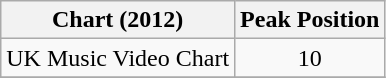<table class="wikitable">
<tr>
<th align="left">Chart (2012)</th>
<th align="left">Peak Position</th>
</tr>
<tr>
<td align="left">UK Music Video Chart</td>
<td align="center">10</td>
</tr>
<tr>
</tr>
</table>
